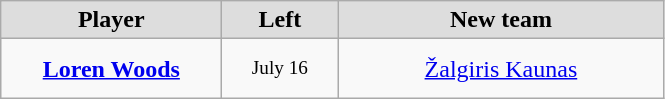<table class="wikitable" style="text-align: center">
<tr align="center"  bgcolor="#dddddd">
<td style="width:140px"><strong>Player</strong></td>
<td style="width:70px"><strong>Left</strong></td>
<td style="width:210px"><strong>New team</strong></td>
</tr>
<tr style="height:40px">
<td><strong><a href='#'>Loren Woods</a></strong></td>
<td style="font-size: 80%">July 16</td>
<td><a href='#'>Žalgiris Kaunas</a></td>
</tr>
</table>
